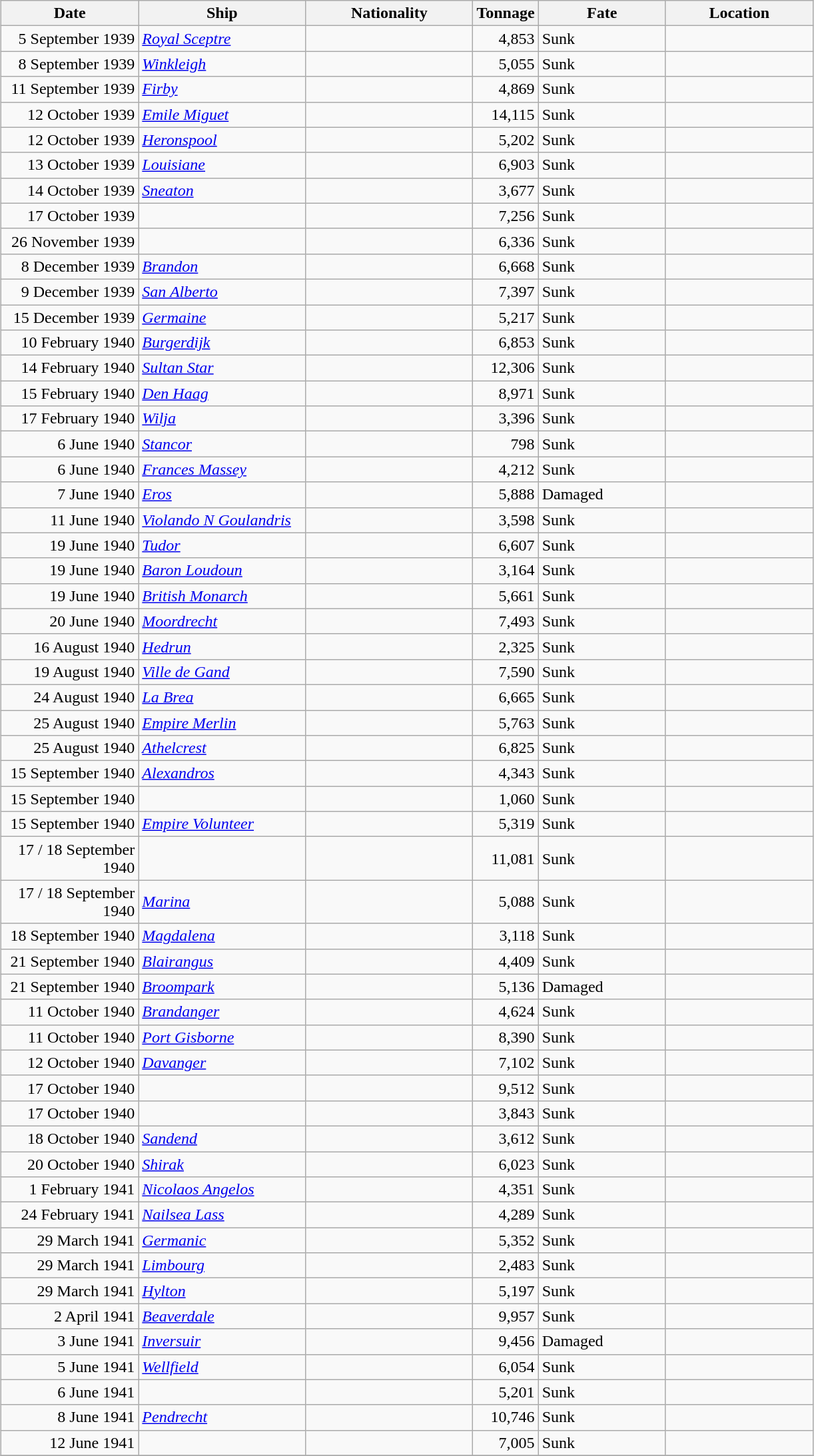<table class="wikitable sortable" style="margin: 1em auto 1em auto;"|->
<tr>
<th scope="col" width="130px">Date</th>
<th scope="col" width="160px">Ship</th>
<th scope="col" width="160px">Nationality</th>
<th scope="col" width="25px">Tonnage</th>
<th scope="col" width="120px">Fate</th>
<th scope="col" width="140px">Location</th>
</tr>
<tr>
<td align="right">5 September 1939</td>
<td align="left"><a href='#'><em>Royal Sceptre</em></a></td>
<td align="left"></td>
<td align="right">4,853</td>
<td align="left">Sunk</td>
<td align="left"></td>
</tr>
<tr>
<td align="right">8 September 1939</td>
<td align="left"><a href='#'><em>Winkleigh</em></a></td>
<td align="left"></td>
<td align="right">5,055</td>
<td align="left">Sunk</td>
<td align="left"></td>
</tr>
<tr>
<td align="right">11 September 1939</td>
<td align="left"><a href='#'><em>Firby</em></a></td>
<td align="left"></td>
<td align="right">4,869</td>
<td align="left">Sunk</td>
<td align="left"></td>
</tr>
<tr>
<td align="right">12 October 1939</td>
<td align="left"><a href='#'><em>Emile Miguet</em></a></td>
<td align="left"></td>
<td align="right">14,115</td>
<td align="left">Sunk</td>
<td align="left"></td>
</tr>
<tr>
<td align="right">12 October 1939</td>
<td align="left"><a href='#'><em>Heronspool</em></a></td>
<td align="left"></td>
<td align="right">5,202</td>
<td align="left">Sunk</td>
<td align="left"></td>
</tr>
<tr>
<td align="right">13 October 1939</td>
<td align="left"><a href='#'><em>Louisiane</em></a></td>
<td align="left"></td>
<td align="right">6,903</td>
<td align="left">Sunk</td>
<td align="left"></td>
</tr>
<tr>
<td align="right">14 October 1939</td>
<td align="left"><a href='#'><em>Sneaton</em></a></td>
<td align="left"></td>
<td align="right">3,677</td>
<td align="left">Sunk</td>
<td align="left"></td>
</tr>
<tr>
<td align="right">17 October 1939</td>
<td align="left"></td>
<td align="left"></td>
<td align="right">7,256</td>
<td align="left">Sunk</td>
<td align="left"></td>
</tr>
<tr>
<td align="right">26 November 1939</td>
<td align="left"></td>
<td align="left"></td>
<td align="right">6,336</td>
<td align="left">Sunk</td>
<td align="left"></td>
</tr>
<tr>
<td align="right">8 December 1939</td>
<td align="left"><a href='#'><em>Brandon</em></a></td>
<td align="left"></td>
<td align="right">6,668</td>
<td align="left">Sunk</td>
<td align="left"></td>
</tr>
<tr>
<td align="right">9 December 1939</td>
<td align="left"><a href='#'><em>San Alberto</em></a></td>
<td align="left"></td>
<td align="right">7,397</td>
<td align="left">Sunk</td>
<td align="left"></td>
</tr>
<tr>
<td align="right">15 December 1939</td>
<td align="left"><a href='#'><em>Germaine</em></a></td>
<td align="left"></td>
<td align="right">5,217</td>
<td align="left">Sunk</td>
<td align="left"></td>
</tr>
<tr>
<td align="right">10 February 1940</td>
<td align="left"><a href='#'><em>Burgerdijk</em></a></td>
<td align="left"></td>
<td align="right">6,853</td>
<td align="left">Sunk</td>
<td align="left"></td>
</tr>
<tr>
<td align="right">14 February 1940</td>
<td align="left"><a href='#'><em>Sultan Star</em></a></td>
<td align="left"></td>
<td align="right">12,306</td>
<td align="left">Sunk</td>
<td></td>
</tr>
<tr>
<td align="right">15 February 1940</td>
<td align="left"><a href='#'><em>Den Haag</em></a></td>
<td align="left"></td>
<td align="right">8,971</td>
<td align="left">Sunk</td>
<td align="left"></td>
</tr>
<tr>
<td align="right">17 February 1940</td>
<td align="left"><a href='#'><em>Wilja</em></a></td>
<td align="left"></td>
<td align="right">3,396</td>
<td align="left">Sunk</td>
<td align="left"></td>
</tr>
<tr>
<td align="right">6 June 1940</td>
<td align="left"><a href='#'><em>Stancor</em></a></td>
<td align="left"></td>
<td align="right">798</td>
<td align="left">Sunk</td>
<td align="left"></td>
</tr>
<tr>
<td align="right">6 June 1940</td>
<td align="left"><a href='#'><em>Frances Massey</em></a></td>
<td align="left"></td>
<td align="right">4,212</td>
<td align="left">Sunk</td>
<td align="left"></td>
</tr>
<tr>
<td align="right">7 June 1940</td>
<td align="left"><a href='#'><em>Eros</em></a></td>
<td align="left"></td>
<td align="right">5,888</td>
<td align="left">Damaged</td>
<td align="left"></td>
</tr>
<tr>
<td align="right">11 June 1940</td>
<td align="left"><a href='#'><em>Violando N Goulandris</em></a></td>
<td align="left"></td>
<td align="right">3,598</td>
<td align="left">Sunk</td>
<td align="left"></td>
</tr>
<tr>
<td align="right">19 June 1940</td>
<td align="left"><a href='#'><em>Tudor</em></a></td>
<td align="left"></td>
<td align="right">6,607</td>
<td align="left">Sunk</td>
<td align="left"></td>
</tr>
<tr>
<td align="right">19 June 1940</td>
<td align="left"><a href='#'><em>Baron Loudoun</em></a></td>
<td align="left"></td>
<td align="right">3,164</td>
<td align="left">Sunk</td>
<td align="left"></td>
</tr>
<tr>
<td align="right">19 June 1940</td>
<td align="left"><a href='#'><em>British Monarch</em></a></td>
<td align="left"></td>
<td align="right">5,661</td>
<td align="left">Sunk</td>
<td align="left"></td>
</tr>
<tr>
<td align="right">20 June 1940</td>
<td align="left"><a href='#'><em>Moordrecht</em></a></td>
<td align="left"></td>
<td align="right">7,493</td>
<td align="left">Sunk</td>
<td align="left"></td>
</tr>
<tr>
<td align="right">16 August 1940</td>
<td align="left"><a href='#'><em>Hedrun</em></a></td>
<td align="left"></td>
<td align="right">2,325</td>
<td align="left">Sunk</td>
<td align="left"></td>
</tr>
<tr>
<td align="right">19 August 1940</td>
<td align="left"><a href='#'><em>Ville de Gand</em></a></td>
<td align="left"></td>
<td align="right">7,590</td>
<td align="left">Sunk</td>
<td align="left"></td>
</tr>
<tr>
<td align="right">24 August 1940</td>
<td align="left"><a href='#'><em>La Brea</em></a></td>
<td align="left"></td>
<td align="right">6,665</td>
<td align="left">Sunk</td>
<td align="left"></td>
</tr>
<tr>
<td align="right">25 August 1940</td>
<td align="left"><a href='#'><em>Empire Merlin</em></a></td>
<td align="left"></td>
<td align="right">5,763</td>
<td align="left">Sunk</td>
<td align="left"></td>
</tr>
<tr>
<td align="right">25 August 1940</td>
<td align="left"><a href='#'><em>Athelcrest</em></a></td>
<td align="left"></td>
<td align="right">6,825</td>
<td align="left">Sunk</td>
<td align="left"></td>
</tr>
<tr>
<td align="right">15 September 1940</td>
<td align="left"><a href='#'><em>Alexandros</em></a></td>
<td align="left"></td>
<td align="right">4,343</td>
<td align="left">Sunk</td>
<td align="left"></td>
</tr>
<tr>
<td align="right">15 September 1940</td>
<td align="left"></td>
<td align="left"></td>
<td align="right">1,060</td>
<td align="left">Sunk</td>
<td align="left"></td>
</tr>
<tr>
<td align="right">15 September 1940</td>
<td align="left"><a href='#'><em>Empire Volunteer</em></a></td>
<td align="left"></td>
<td align="right">5,319</td>
<td align="left">Sunk</td>
<td align="left"></td>
</tr>
<tr>
<td align="right">17 / 18 September 1940</td>
<td align="left"></td>
<td align="left"></td>
<td align="right">11,081</td>
<td align="left">Sunk</td>
<td align="left"></td>
</tr>
<tr>
<td align="right">17 / 18 September 1940</td>
<td align="left"><a href='#'><em>Marina</em></a></td>
<td align="left"></td>
<td align="right">5,088</td>
<td align="left">Sunk</td>
<td align="left"></td>
</tr>
<tr>
<td align="right">18 September 1940</td>
<td align="left"><a href='#'><em>Magdalena</em></a></td>
<td align="left"></td>
<td align="right">3,118</td>
<td align="left">Sunk</td>
<td align="left"></td>
</tr>
<tr>
<td align="right">21 September 1940</td>
<td align="left"><a href='#'><em>Blairangus</em></a></td>
<td align="left"></td>
<td align="right">4,409</td>
<td align="left">Sunk</td>
<td align="left"></td>
</tr>
<tr>
<td align="right">21 September 1940</td>
<td align="left"><a href='#'><em>Broompark</em></a></td>
<td align="left"></td>
<td align="right">5,136</td>
<td align="left">Damaged</td>
<td align="left"></td>
</tr>
<tr>
<td align="right">11 October 1940</td>
<td align="left"><a href='#'><em>Brandanger</em></a></td>
<td align="left"></td>
<td align="right">4,624</td>
<td align="left">Sunk</td>
<td align="left"></td>
</tr>
<tr>
<td align="right">11 October 1940</td>
<td align="left"><a href='#'><em>Port Gisborne</em></a></td>
<td align="left"></td>
<td align="right">8,390</td>
<td align="left">Sunk</td>
<td align="left"></td>
</tr>
<tr>
<td align="right">12 October 1940</td>
<td align="left"><a href='#'><em>Davanger</em></a></td>
<td align="left"></td>
<td align="right">7,102</td>
<td align="left">Sunk</td>
<td align="left"></td>
</tr>
<tr>
<td align="right">17 October 1940</td>
<td align="left"></td>
<td align="left"></td>
<td align="right">9,512</td>
<td align="left">Sunk</td>
<td align="left"></td>
</tr>
<tr>
<td align="right">17 October 1940</td>
<td align="left"></td>
<td align="left"></td>
<td align="right">3,843</td>
<td align="left">Sunk</td>
<td align="left"></td>
</tr>
<tr>
<td align="right">18 October 1940</td>
<td align="left"><a href='#'><em>Sandend</em></a></td>
<td align="left"></td>
<td align="right">3,612</td>
<td align="left">Sunk</td>
<td align="left"></td>
</tr>
<tr>
<td align="right">20 October 1940</td>
<td align="left"><a href='#'><em>Shirak</em></a></td>
<td align="left"></td>
<td align="right">6,023</td>
<td align="left">Sunk</td>
<td align="left"></td>
</tr>
<tr>
<td align="right">1 February 1941</td>
<td align="left"><a href='#'><em>Nicolaos Angelos</em></a></td>
<td align="left"></td>
<td align="right">4,351</td>
<td align="left">Sunk</td>
<td align="left"></td>
</tr>
<tr>
<td align="right">24 February 1941</td>
<td align="left"><a href='#'><em>Nailsea Lass</em></a></td>
<td align="left"></td>
<td align="right">4,289</td>
<td align="left">Sunk</td>
<td align="left"></td>
</tr>
<tr>
<td align="right">29 March 1941</td>
<td align="left"><a href='#'><em>Germanic</em></a></td>
<td align="left"></td>
<td align="right">5,352</td>
<td align="left">Sunk</td>
<td align="left"></td>
</tr>
<tr>
<td align="right">29 March 1941</td>
<td align="left"><a href='#'><em>Limbourg</em></a></td>
<td align="left"></td>
<td align="right">2,483</td>
<td align="left">Sunk</td>
<td align="left"></td>
</tr>
<tr>
<td align="right">29 March 1941</td>
<td align="left"><a href='#'><em>Hylton</em></a></td>
<td align="left"></td>
<td align="right">5,197</td>
<td align="left">Sunk</td>
<td align="left"></td>
</tr>
<tr>
<td align="right">2 April 1941</td>
<td align="left"><a href='#'><em>Beaverdale</em></a></td>
<td align="left"></td>
<td align="right">9,957</td>
<td align="left">Sunk</td>
<td align="left"></td>
</tr>
<tr>
<td align="right">3 June 1941</td>
<td align="left"><a href='#'><em>Inversuir</em></a></td>
<td align="left"></td>
<td align="right">9,456</td>
<td align="left">Damaged</td>
<td align="left"></td>
</tr>
<tr>
<td align="right">5 June 1941</td>
<td align="left"><a href='#'><em>Wellfield</em></a></td>
<td align="left"></td>
<td align="right">6,054</td>
<td align="left">Sunk</td>
<td align="left"></td>
</tr>
<tr>
<td align="right">6 June 1941</td>
<td align="left"></td>
<td align="left"></td>
<td align="right">5,201</td>
<td align="left">Sunk</td>
<td align="left"></td>
</tr>
<tr>
<td align="right">8 June 1941</td>
<td align="left"><a href='#'><em>Pendrecht</em></a></td>
<td align="left"></td>
<td align="right">10,746</td>
<td align="left">Sunk</td>
<td align="left"></td>
</tr>
<tr>
<td align="right">12 June 1941</td>
<td align="left"></td>
<td align="left"></td>
<td align="right">7,005</td>
<td align="left">Sunk</td>
<td align="left"></td>
</tr>
<tr>
</tr>
</table>
